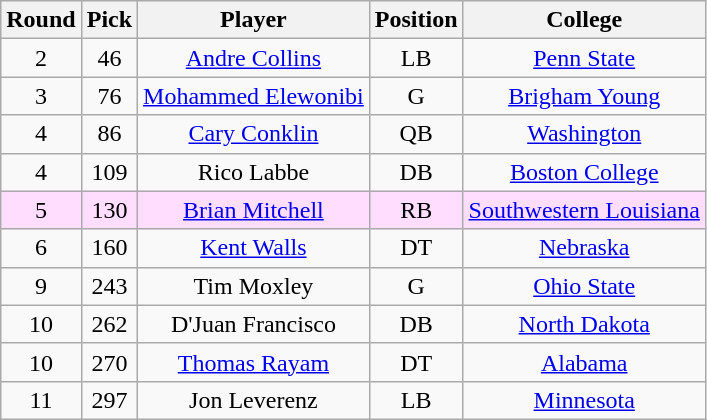<table class="wikitable sortable sortable"  style="text-align:center;">
<tr>
<th>Round</th>
<th>Pick</th>
<th>Player</th>
<th>Position</th>
<th>College</th>
</tr>
<tr>
<td>2</td>
<td>46</td>
<td><a href='#'>Andre Collins</a></td>
<td>LB</td>
<td><a href='#'>Penn State</a></td>
</tr>
<tr>
<td>3</td>
<td>76</td>
<td><a href='#'>Mohammed Elewonibi</a></td>
<td>G</td>
<td><a href='#'>Brigham Young</a></td>
</tr>
<tr>
<td>4</td>
<td>86</td>
<td><a href='#'>Cary Conklin</a></td>
<td>QB</td>
<td><a href='#'>Washington</a></td>
</tr>
<tr>
<td>4</td>
<td>109</td>
<td>Rico Labbe</td>
<td>DB</td>
<td><a href='#'>Boston College</a></td>
</tr>
<tr style="background:#fdf;">
<td>5</td>
<td>130</td>
<td><a href='#'>Brian Mitchell</a></td>
<td>RB</td>
<td><a href='#'>Southwestern Louisiana</a></td>
</tr>
<tr>
<td>6</td>
<td>160</td>
<td><a href='#'>Kent Walls</a></td>
<td>DT</td>
<td><a href='#'>Nebraska</a></td>
</tr>
<tr>
<td>9</td>
<td>243</td>
<td>Tim Moxley</td>
<td>G</td>
<td><a href='#'>Ohio State</a></td>
</tr>
<tr>
<td>10</td>
<td>262</td>
<td>D'Juan Francisco</td>
<td>DB</td>
<td><a href='#'>North Dakota</a></td>
</tr>
<tr>
<td>10</td>
<td>270</td>
<td><a href='#'>Thomas Rayam</a></td>
<td>DT</td>
<td><a href='#'>Alabama</a></td>
</tr>
<tr>
<td>11</td>
<td>297</td>
<td>Jon Leverenz</td>
<td>LB</td>
<td><a href='#'>Minnesota</a></td>
</tr>
</table>
